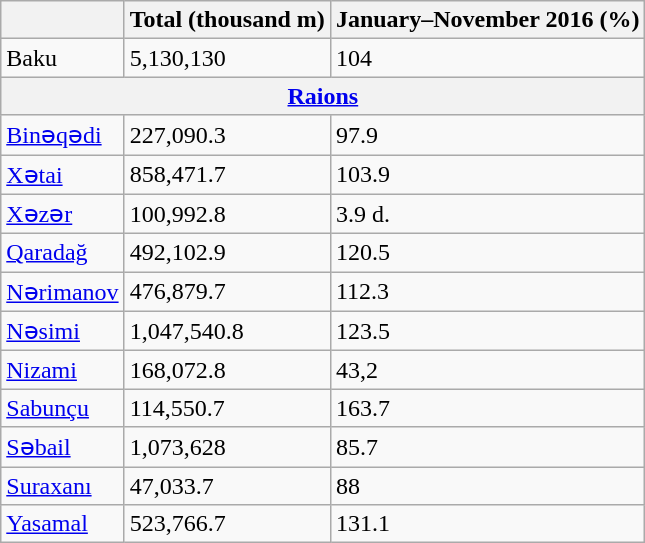<table class="wikitable">
<tr>
<th></th>
<th>Total (thousand m)</th>
<th>January–November 2016 (%)</th>
</tr>
<tr>
<td>Baku</td>
<td>5,130,130</td>
<td>104</td>
</tr>
<tr>
<th colspan="3"><a href='#'>Raions</a></th>
</tr>
<tr>
<td><a href='#'>Binəqədi</a></td>
<td>227,090.3</td>
<td>97.9</td>
</tr>
<tr>
<td><a href='#'>Xətai</a></td>
<td>858,471.7</td>
<td>103.9</td>
</tr>
<tr>
<td><a href='#'>Xəzər</a></td>
<td>100,992.8</td>
<td>3.9 d.</td>
</tr>
<tr>
<td><a href='#'>Qaradağ</a></td>
<td>492,102.9</td>
<td>120.5</td>
</tr>
<tr>
<td><a href='#'>Nərimanov</a></td>
<td>476,879.7</td>
<td>112.3</td>
</tr>
<tr>
<td><a href='#'>Nəsimi</a></td>
<td>1,047,540.8</td>
<td>123.5</td>
</tr>
<tr>
<td><a href='#'>Nizami</a></td>
<td>168,072.8</td>
<td>43,2</td>
</tr>
<tr>
<td><a href='#'>Sabunçu</a></td>
<td>114,550.7</td>
<td>163.7</td>
</tr>
<tr>
<td><a href='#'>Səbail</a></td>
<td>1,073,628</td>
<td>85.7</td>
</tr>
<tr>
<td><a href='#'>Suraxanı</a></td>
<td>47,033.7</td>
<td>88</td>
</tr>
<tr>
<td><a href='#'>Yasamal</a></td>
<td>523,766.7</td>
<td>131.1</td>
</tr>
</table>
